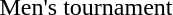<table>
<tr valign="top">
<td>Men's tournament</td>
<td></td>
<td></td>
<td></td>
</tr>
</table>
